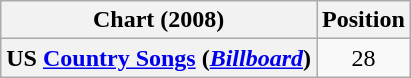<table class="wikitable plainrowheaders">
<tr>
<th scope="col">Chart (2008)</th>
<th scope="col">Position</th>
</tr>
<tr>
<th scope="row">US <a href='#'>Country Songs</a> (<em><a href='#'>Billboard</a></em>)</th>
<td align="center">28</td>
</tr>
</table>
